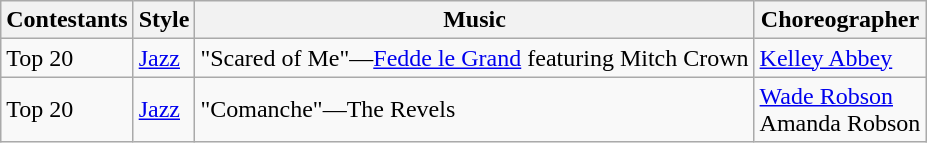<table class="wikitable">
<tr>
<th>Contestants</th>
<th>Style</th>
<th>Music</th>
<th>Choreographer</th>
</tr>
<tr>
<td>Top 20</td>
<td><a href='#'>Jazz</a></td>
<td>"Scared of Me"—<a href='#'>Fedde le Grand</a> featuring Mitch Crown</td>
<td><a href='#'>Kelley Abbey</a></td>
</tr>
<tr>
<td>Top 20</td>
<td><a href='#'>Jazz</a></td>
<td>"Comanche"—The Revels</td>
<td><a href='#'>Wade Robson</a><br>Amanda Robson</td>
</tr>
</table>
